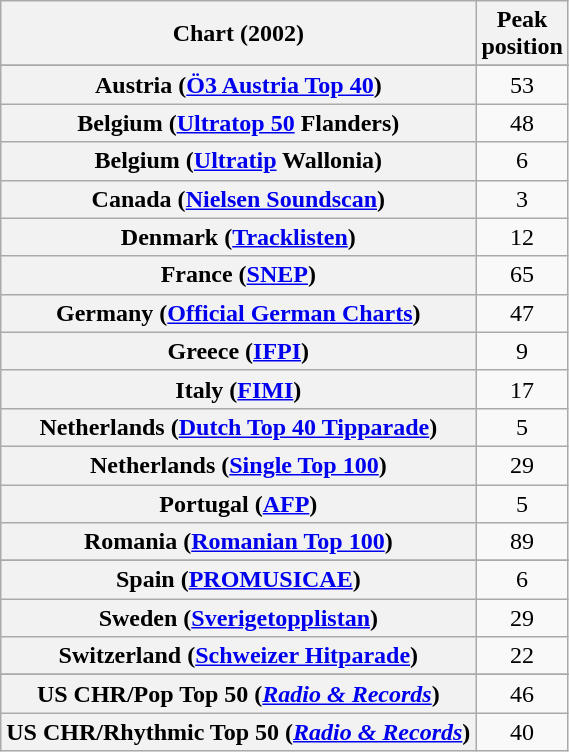<table class="wikitable sortable plainrowheaders" style="text-align:center">
<tr>
<th scope="col">Chart (2002)</th>
<th scope="col">Peak<br>position</th>
</tr>
<tr>
</tr>
<tr>
<th scope="row">Austria (<a href='#'>Ö3 Austria Top 40</a>)</th>
<td>53</td>
</tr>
<tr>
<th scope="row">Belgium (<a href='#'>Ultratop 50</a> Flanders)</th>
<td>48</td>
</tr>
<tr>
<th scope="row">Belgium (<a href='#'>Ultratip</a> Wallonia)</th>
<td>6</td>
</tr>
<tr>
<th scope="row">Canada (<a href='#'>Nielsen Soundscan</a>)</th>
<td>3</td>
</tr>
<tr>
<th scope="row">Denmark (<a href='#'>Tracklisten</a>)</th>
<td>12</td>
</tr>
<tr>
<th scope="row">France (<a href='#'>SNEP</a>)</th>
<td>65</td>
</tr>
<tr>
<th scope="row">Germany (<a href='#'>Official German Charts</a>)</th>
<td>47</td>
</tr>
<tr>
<th scope="row">Greece (<a href='#'>IFPI</a>)</th>
<td>9</td>
</tr>
<tr>
<th scope="row">Italy (<a href='#'>FIMI</a>)</th>
<td>17</td>
</tr>
<tr>
<th scope="row">Netherlands (<a href='#'>Dutch Top 40 Tipparade</a>)</th>
<td>5</td>
</tr>
<tr>
<th scope="row">Netherlands (<a href='#'>Single Top 100</a>)</th>
<td>29</td>
</tr>
<tr>
<th scope="row">Portugal (<a href='#'>AFP</a>)</th>
<td>5</td>
</tr>
<tr>
<th scope="row">Romania (<a href='#'>Romanian Top 100</a>)</th>
<td>89</td>
</tr>
<tr>
</tr>
<tr>
<th scope="row">Spain (<a href='#'>PROMUSICAE</a>)</th>
<td>6</td>
</tr>
<tr>
<th scope="row">Sweden (<a href='#'>Sverigetopplistan</a>)</th>
<td>29</td>
</tr>
<tr>
<th scope="row">Switzerland (<a href='#'>Schweizer Hitparade</a>)</th>
<td>22</td>
</tr>
<tr>
</tr>
<tr>
</tr>
<tr>
</tr>
<tr>
</tr>
<tr>
</tr>
<tr>
<th scope="row">US CHR/Pop Top 50 (<em><a href='#'>Radio & Records</a></em>)</th>
<td>46</td>
</tr>
<tr>
<th scope="row">US CHR/Rhythmic Top 50 (<em><a href='#'>Radio & Records</a></em>)</th>
<td>40</td>
</tr>
</table>
